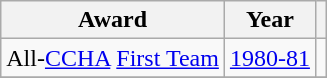<table class="wikitable">
<tr>
<th>Award</th>
<th>Year</th>
<th></th>
</tr>
<tr>
<td>All-<a href='#'>CCHA</a> <a href='#'>First Team</a></td>
<td><a href='#'>1980-81</a></td>
<td></td>
</tr>
<tr>
</tr>
</table>
